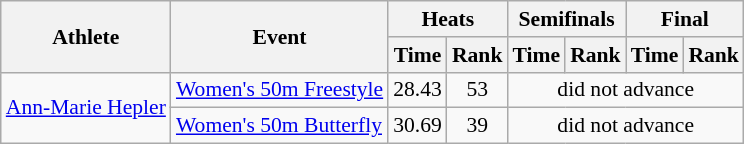<table class=wikitable style="font-size:90%">
<tr>
<th rowspan="2">Athlete</th>
<th rowspan="2">Event</th>
<th colspan="2">Heats</th>
<th colspan="2">Semifinals</th>
<th colspan="2">Final</th>
</tr>
<tr>
<th>Time</th>
<th>Rank</th>
<th>Time</th>
<th>Rank</th>
<th>Time</th>
<th>Rank</th>
</tr>
<tr>
<td rowspan="2"><a href='#'>Ann-Marie Hepler</a></td>
<td><a href='#'>Women's 50m Freestyle</a></td>
<td align=center>28.43</td>
<td align=center>53</td>
<td align=center colspan=4>did not advance</td>
</tr>
<tr>
<td><a href='#'>Women's 50m Butterfly</a></td>
<td align=center>30.69</td>
<td align=center>39</td>
<td align=center colspan=4>did not advance</td>
</tr>
</table>
